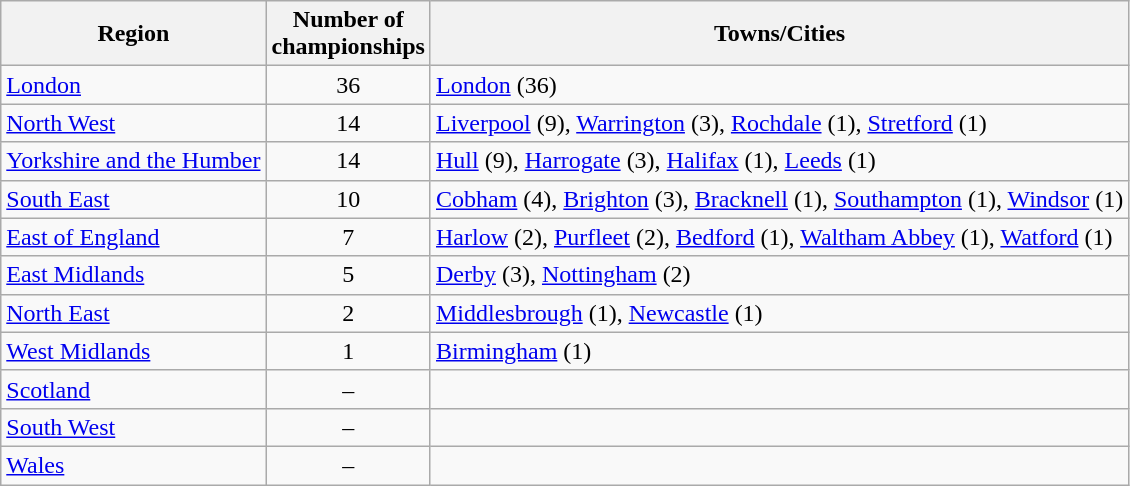<table class="wikitable">
<tr>
<th>Region</th>
<th>Number of<br>championships</th>
<th>Towns/Cities</th>
</tr>
<tr>
<td><a href='#'>London</a></td>
<td style="text-align:center">36</td>
<td><a href='#'>London</a> (36)</td>
</tr>
<tr>
<td><a href='#'>North West</a></td>
<td style="text-align:center">14</td>
<td><a href='#'>Liverpool</a> (9), <a href='#'>Warrington</a> (3), <a href='#'>Rochdale</a> (1), <a href='#'>Stretford</a> (1)</td>
</tr>
<tr>
<td><a href='#'>Yorkshire and the Humber</a></td>
<td style="text-align:center">14</td>
<td><a href='#'>Hull</a> (9), <a href='#'>Harrogate</a> (3), <a href='#'>Halifax</a> (1), <a href='#'>Leeds</a> (1)</td>
</tr>
<tr>
<td><a href='#'>South East</a></td>
<td style="text-align:center">10</td>
<td><a href='#'>Cobham</a> (4), <a href='#'>Brighton</a> (3), <a href='#'>Bracknell</a> (1), <a href='#'>Southampton</a> (1), <a href='#'>Windsor</a> (1)</td>
</tr>
<tr>
<td><a href='#'>East of England</a></td>
<td style="text-align:center">7</td>
<td><a href='#'>Harlow</a> (2), <a href='#'>Purfleet</a> (2), <a href='#'>Bedford</a> (1), <a href='#'>Waltham Abbey</a> (1), <a href='#'>Watford</a> (1)</td>
</tr>
<tr>
<td><a href='#'>East Midlands</a></td>
<td style="text-align:center">5</td>
<td><a href='#'>Derby</a> (3), <a href='#'>Nottingham</a> (2)</td>
</tr>
<tr>
<td><a href='#'>North East</a></td>
<td style="text-align:center">2</td>
<td><a href='#'>Middlesbrough</a> (1), <a href='#'>Newcastle</a> (1)</td>
</tr>
<tr>
<td><a href='#'>West Midlands</a></td>
<td style="text-align:center">1</td>
<td><a href='#'>Birmingham</a> (1)</td>
</tr>
<tr>
<td><a href='#'>Scotland</a></td>
<td style="text-align:center">–</td>
<td></td>
</tr>
<tr>
<td><a href='#'>South West</a></td>
<td style="text-align:center">–</td>
<td></td>
</tr>
<tr>
<td><a href='#'>Wales</a></td>
<td style="text-align:center">–</td>
<td></td>
</tr>
</table>
